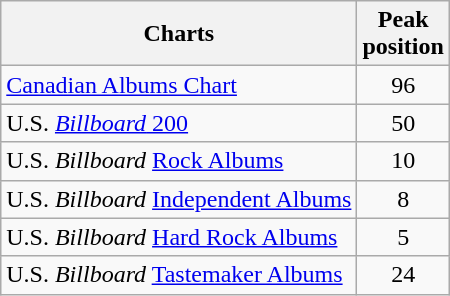<table class="wikitable sortable">
<tr>
<th align="left">Charts</th>
<th align="left">Peak<br>position</th>
</tr>
<tr>
<td><a href='#'>Canadian Albums Chart</a></td>
<td style="text-align:center;">96</td>
</tr>
<tr>
<td>U.S. <a href='#'><em>Billboard</em> 200</a></td>
<td style="text-align:center;">50</td>
</tr>
<tr>
<td>U.S. <em>Billboard</em> <a href='#'>Rock Albums</a></td>
<td style="text-align:center;">10</td>
</tr>
<tr>
<td>U.S. <em>Billboard</em> <a href='#'>Independent Albums</a></td>
<td style="text-align:center;">8</td>
</tr>
<tr>
<td>U.S. <em>Billboard</em> <a href='#'>Hard Rock Albums</a></td>
<td style="text-align:center;">5</td>
</tr>
<tr>
<td>U.S. <em>Billboard</em> <a href='#'>Tastemaker Albums</a></td>
<td style="text-align:center;">24</td>
</tr>
</table>
